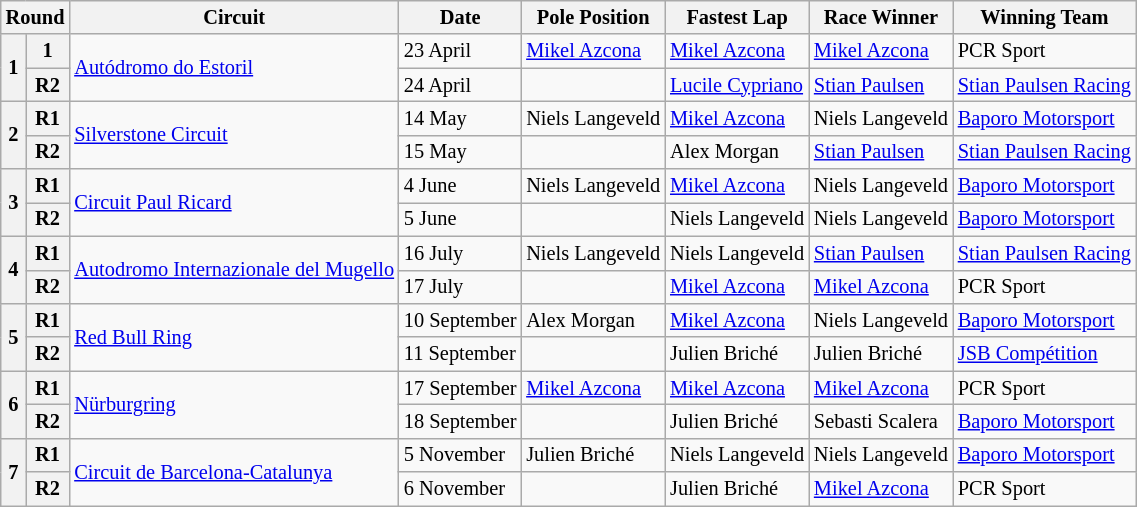<table class="wikitable" style="font-size: 85%;">
<tr>
<th colspan=2>Round</th>
<th>Circuit</th>
<th>Date</th>
<th>Pole Position</th>
<th>Fastest Lap</th>
<th>Race Winner</th>
<th>Winning Team</th>
</tr>
<tr>
<th rowspan=2>1</th>
<th>1</th>
<td rowspan=2> <a href='#'>Autódromo do Estoril</a></td>
<td>23 April</td>
<td> <a href='#'>Mikel Azcona</a></td>
<td> <a href='#'>Mikel Azcona</a></td>
<td> <a href='#'>Mikel Azcona</a></td>
<td> PCR Sport</td>
</tr>
<tr>
<th>R2</th>
<td>24 April</td>
<td></td>
<td> <a href='#'>Lucile Cypriano</a></td>
<td> <a href='#'>Stian Paulsen</a></td>
<td> <a href='#'>Stian Paulsen Racing</a></td>
</tr>
<tr>
<th rowspan=2>2</th>
<th>R1</th>
<td rowspan=2> <a href='#'>Silverstone Circuit</a></td>
<td>14 May</td>
<td> Niels Langeveld</td>
<td> <a href='#'>Mikel Azcona</a></td>
<td> Niels Langeveld</td>
<td> <a href='#'>Baporo Motorsport</a></td>
</tr>
<tr>
<th>R2</th>
<td>15 May</td>
<td></td>
<td> Alex Morgan</td>
<td> <a href='#'>Stian Paulsen</a></td>
<td> <a href='#'>Stian Paulsen Racing</a></td>
</tr>
<tr>
<th rowspan=2>3</th>
<th>R1</th>
<td rowspan=2> <a href='#'>Circuit Paul Ricard</a></td>
<td>4 June</td>
<td> Niels Langeveld</td>
<td> <a href='#'>Mikel Azcona</a></td>
<td> Niels Langeveld</td>
<td> <a href='#'>Baporo Motorsport</a></td>
</tr>
<tr>
<th>R2</th>
<td>5 June</td>
<td></td>
<td> Niels Langeveld</td>
<td> Niels Langeveld</td>
<td> <a href='#'>Baporo Motorsport</a></td>
</tr>
<tr>
<th rowspan=2>4</th>
<th>R1</th>
<td rowspan=2> <a href='#'>Autodromo Internazionale del Mugello</a></td>
<td>16 July</td>
<td> Niels Langeveld</td>
<td> Niels Langeveld</td>
<td> <a href='#'>Stian Paulsen</a></td>
<td> <a href='#'>Stian Paulsen Racing</a></td>
</tr>
<tr>
<th>R2</th>
<td>17 July</td>
<td></td>
<td> <a href='#'>Mikel Azcona</a></td>
<td> <a href='#'>Mikel Azcona</a></td>
<td> PCR Sport</td>
</tr>
<tr>
<th rowspan=2>5</th>
<th>R1</th>
<td rowspan=2> <a href='#'>Red Bull Ring</a></td>
<td>10 September</td>
<td> Alex Morgan</td>
<td> <a href='#'>Mikel Azcona</a></td>
<td> Niels Langeveld</td>
<td> <a href='#'>Baporo Motorsport</a></td>
</tr>
<tr>
<th>R2</th>
<td>11 September</td>
<td></td>
<td> Julien Briché</td>
<td> Julien Briché</td>
<td> <a href='#'>JSB Compétition</a></td>
</tr>
<tr>
<th rowspan=2>6</th>
<th>R1</th>
<td rowspan=2> <a href='#'>Nürburgring</a></td>
<td>17 September</td>
<td> <a href='#'>Mikel Azcona</a></td>
<td> <a href='#'>Mikel Azcona</a></td>
<td> <a href='#'>Mikel Azcona</a></td>
<td> PCR Sport</td>
</tr>
<tr>
<th>R2</th>
<td>18 September</td>
<td></td>
<td> Julien Briché</td>
<td> Sebasti Scalera</td>
<td> <a href='#'>Baporo Motorsport</a></td>
</tr>
<tr>
<th rowspan=2>7</th>
<th>R1</th>
<td rowspan=2> <a href='#'>Circuit de Barcelona-Catalunya</a></td>
<td>5 November</td>
<td> Julien Briché</td>
<td> Niels Langeveld</td>
<td> Niels Langeveld</td>
<td> <a href='#'>Baporo Motorsport</a></td>
</tr>
<tr>
<th>R2</th>
<td>6 November</td>
<td></td>
<td> Julien Briché</td>
<td> <a href='#'>Mikel Azcona</a></td>
<td> PCR Sport</td>
</tr>
</table>
